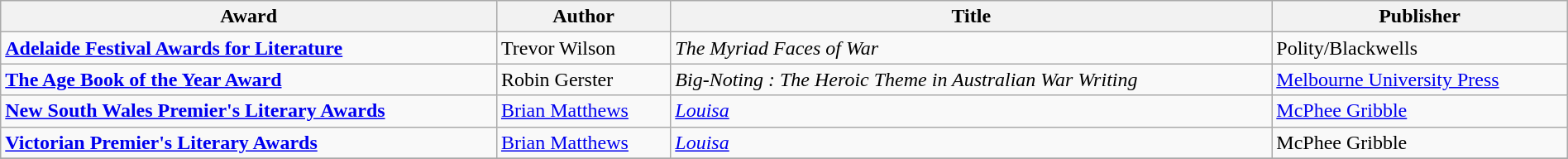<table class="wikitable" width=100%>
<tr>
<th>Award</th>
<th>Author</th>
<th>Title</th>
<th>Publisher</th>
</tr>
<tr>
<td><strong><a href='#'>Adelaide Festival Awards for Literature</a></strong></td>
<td>Trevor Wilson</td>
<td><em>The Myriad Faces of War</em></td>
<td>Polity/Blackwells</td>
</tr>
<tr>
<td><strong><a href='#'>The Age Book of the Year Award</a></strong></td>
<td>Robin Gerster</td>
<td><em>Big-Noting : The Heroic Theme in Australian War Writing</em></td>
<td><a href='#'>Melbourne University Press</a></td>
</tr>
<tr>
<td><strong><a href='#'>New South Wales Premier's Literary Awards</a></strong></td>
<td><a href='#'>Brian Matthews</a></td>
<td><em><a href='#'>Louisa</a></em></td>
<td><a href='#'>McPhee Gribble</a></td>
</tr>
<tr>
<td><strong><a href='#'>Victorian Premier's Literary Awards</a></strong></td>
<td><a href='#'>Brian Matthews</a></td>
<td><em><a href='#'>Louisa</a></em></td>
<td>McPhee Gribble</td>
</tr>
<tr>
</tr>
</table>
